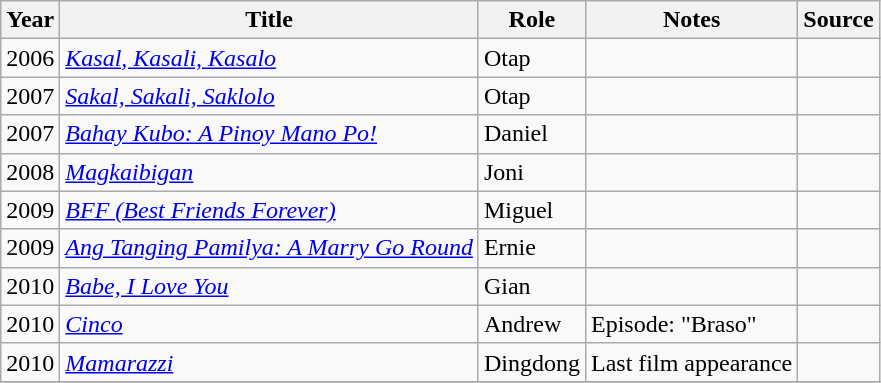<table class="wikitable sortable" >
<tr>
<th>Year</th>
<th>Title</th>
<th>Role</th>
<th class="unsortable">Notes </th>
<th class="unsortable">Source </th>
</tr>
<tr>
<td>2006</td>
<td><em><a href='#'>Kasal, Kasali, Kasalo</a></em></td>
<td>Otap</td>
<td></td>
<td></td>
</tr>
<tr>
<td>2007</td>
<td><em><a href='#'>Sakal, Sakali, Saklolo</a></em></td>
<td>Otap</td>
<td></td>
<td></td>
</tr>
<tr>
<td>2007</td>
<td><em><a href='#'>Bahay Kubo: A Pinoy Mano Po!</a></em></td>
<td>Daniel</td>
<td></td>
<td></td>
</tr>
<tr>
<td>2008</td>
<td><em><a href='#'>Magkaibigan</a></em></td>
<td>Joni</td>
<td></td>
<td></td>
</tr>
<tr>
<td>2009</td>
<td><em><a href='#'>BFF (Best Friends Forever)</a></em></td>
<td>Miguel</td>
<td></td>
<td></td>
</tr>
<tr>
<td>2009</td>
<td><em><a href='#'>Ang Tanging Pamilya: A Marry Go Round</a></em></td>
<td>Ernie</td>
<td></td>
<td></td>
</tr>
<tr>
<td>2010</td>
<td><em><a href='#'>Babe, I Love You</a></em></td>
<td>Gian</td>
<td></td>
<td></td>
</tr>
<tr>
<td>2010</td>
<td><em><a href='#'>Cinco</a></em></td>
<td>Andrew</td>
<td>Episode: "Braso"</td>
<td></td>
</tr>
<tr>
<td>2010</td>
<td><em><a href='#'>Mamarazzi</a></em></td>
<td>Dingdong</td>
<td>Last film appearance</td>
<td></td>
</tr>
<tr>
</tr>
</table>
